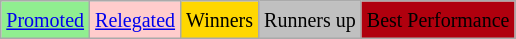<table class="wikitable" align="left">
<tr>
<td bgcolor=" #90EE90"><small><a href='#'>Promoted</a></small></td>
<td bgcolor="#ffcccc"><small><a href='#'>Relegated</a></small></td>
<td bgcolor=gold><small>Winners</small></td>
<td bgcolor=silver><small>Runners up</small></td>
<td bgcolor=Bronze><small>Best Performance</small></td>
</tr>
</table>
